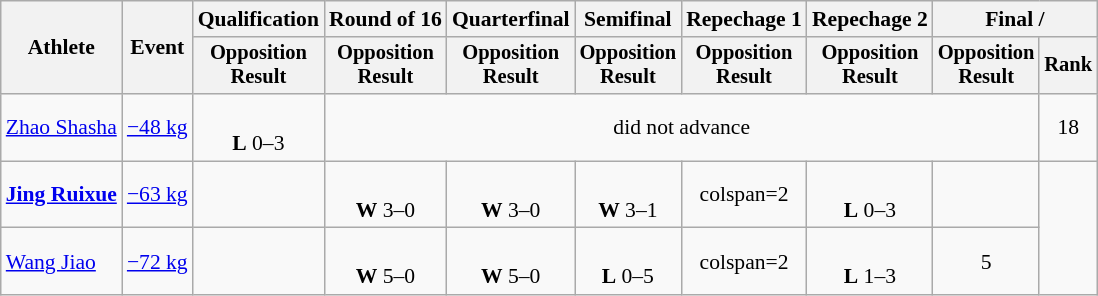<table class="wikitable" style="font-size:90%">
<tr>
<th rowspan=2>Athlete</th>
<th rowspan=2>Event</th>
<th>Qualification</th>
<th>Round of 16</th>
<th>Quarterfinal</th>
<th>Semifinal</th>
<th>Repechage 1</th>
<th>Repechage 2</th>
<th colspan=2>Final / </th>
</tr>
<tr style="font-size: 95%">
<th>Opposition<br>Result</th>
<th>Opposition<br>Result</th>
<th>Opposition<br>Result</th>
<th>Opposition<br>Result</th>
<th>Opposition<br>Result</th>
<th>Opposition<br>Result</th>
<th>Opposition<br>Result</th>
<th>Rank</th>
</tr>
<tr align=center>
<td align=left><a href='#'>Zhao Shasha</a></td>
<td align=left><a href='#'>−48 kg</a></td>
<td><br><strong>L</strong> 0–3 <sup></sup></td>
<td colspan=6>did not advance</td>
<td>18</td>
</tr>
<tr align=center>
<td align=left><strong><a href='#'>Jing Ruixue</a></strong></td>
<td align=left><a href='#'>−63 kg</a></td>
<td></td>
<td><br><strong>W</strong> 3–0 <sup></sup></td>
<td><br><strong>W</strong> 3–0 <sup></sup></td>
<td><br><strong>W</strong> 3–1 <sup></sup></td>
<td>colspan=2 </td>
<td><br><strong>L</strong> 0–3 <sup></sup></td>
<td></td>
</tr>
<tr align=center>
<td align=left><a href='#'>Wang Jiao</a></td>
<td align=left><a href='#'>−72 kg</a></td>
<td></td>
<td><br><strong>W</strong> 5–0 <sup></sup></td>
<td><br><strong>W</strong> 5–0 <sup></sup></td>
<td><br><strong>L</strong> 0–5 <sup></sup></td>
<td>colspan=2 </td>
<td><br><strong>L</strong> 1–3 <sup></sup></td>
<td>5</td>
</tr>
</table>
